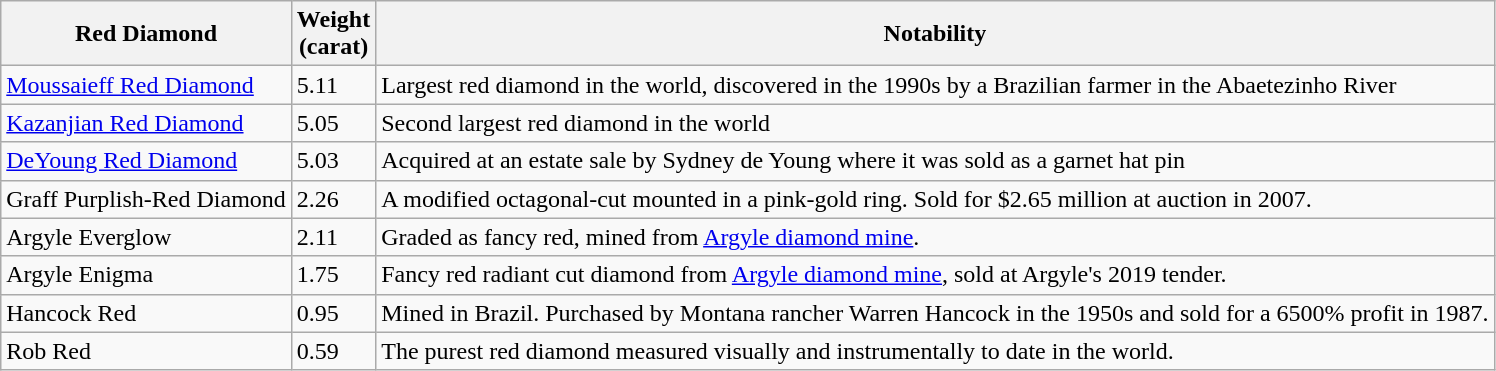<table class="wikitable">
<tr>
<th>Red Diamond</th>
<th>Weight<br>(carat)</th>
<th>Notability</th>
</tr>
<tr>
<td><a href='#'>Moussaieff Red Diamond</a></td>
<td>5.11</td>
<td>Largest red diamond in the world, discovered in the 1990s by a Brazilian farmer in the Abaetezinho River </td>
</tr>
<tr>
<td><a href='#'>Kazanjian Red Diamond</a></td>
<td>5.05</td>
<td>Second largest red diamond in the world</td>
</tr>
<tr>
<td><a href='#'>DeYoung Red Diamond</a></td>
<td>5.03</td>
<td>Acquired at an estate sale by Sydney de Young where it was sold as a garnet hat pin </td>
</tr>
<tr>
<td>Graff Purplish-Red Diamond</td>
<td>2.26</td>
<td>A modified octagonal-cut mounted in a pink-gold ring. Sold for $2.65 million at auction in 2007.</td>
</tr>
<tr>
<td>Argyle Everglow</td>
<td>2.11</td>
<td>Graded as fancy red, mined from <a href='#'>Argyle diamond mine</a>.</td>
</tr>
<tr>
<td>Argyle Enigma</td>
<td>1.75</td>
<td>Fancy red radiant cut diamond from <a href='#'>Argyle diamond mine</a>, sold at Argyle's 2019 tender.</td>
</tr>
<tr>
<td>Hancock Red</td>
<td>0.95</td>
<td>Mined in Brazil. Purchased by Montana rancher Warren Hancock in the 1950s and sold for a 6500% profit in 1987. </td>
</tr>
<tr>
<td>Rob Red</td>
<td>0.59</td>
<td>The purest red diamond measured visually and instrumentally to date in the world.</td>
</tr>
</table>
